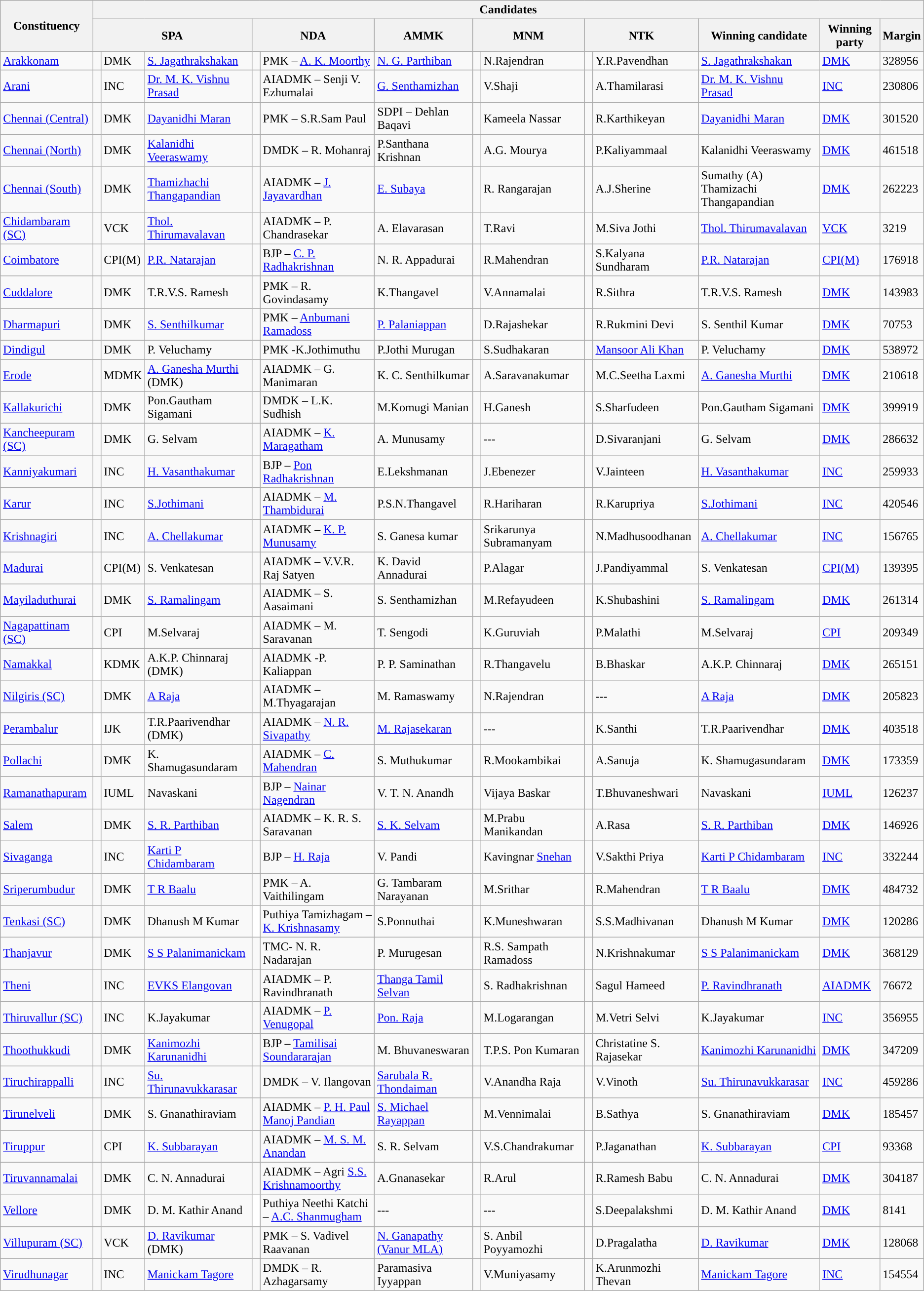<table class="wikitable sortable">
<tr>
<th rowspan="2">Constituency</th>
<th colspan="13">Candidates</th>
</tr>
<tr>
<th colspan="3">SPA</th>
<th colspan="2">NDA</th>
<th>AMMK</th>
<th colspan="2">MNM</th>
<th colspan="2">NTK</th>
<th>Winning candidate</th>
<th>Winning party</th>
<th>Margin</th>
</tr>
<tr>
<td><a href='#'>Arakkonam</a></td>
<td style="background-color:"> </td>
<td>DMK</td>
<td><a href='#'>S. Jagathrakshakan</a></td>
<td style="background-color:"> </td>
<td>PMK – <a href='#'>A. K. Moorthy</a></td>
<td><a href='#'>N. G. Parthiban</a></td>
<td style="background-color:"> </td>
<td>N.Rajendran</td>
<td style="background-color:"> </td>
<td>Y.R.Pavendhan</td>
<td><a href='#'>S. Jagathrakshakan</a></td>
<td><a href='#'>DMK</a></td>
<td>328956</td>
</tr>
<tr>
<td><a href='#'>Arani</a></td>
<td style="background-color:"> </td>
<td>INC</td>
<td><a href='#'>Dr. M. K. Vishnu Prasad</a></td>
<td style="background-color:"> </td>
<td>AIADMK – Senji V. Ezhumalai</td>
<td><a href='#'>G. Senthamizhan</a></td>
<td style="background-color:"> </td>
<td>V.Shaji</td>
<td style="background-color:"> </td>
<td>A.Thamilarasi</td>
<td><a href='#'>Dr. M. K. Vishnu Prasad</a></td>
<td><a href='#'>INC</a></td>
<td>230806</td>
</tr>
<tr>
<td><a href='#'>Chennai (Central)</a></td>
<td style="background-color:"> </td>
<td>DMK</td>
<td><a href='#'>Dayanidhi Maran</a></td>
<td style="background-color:"> </td>
<td>PMK – S.R.Sam Paul</td>
<td>SDPI – Dehlan Baqavi</td>
<td style="background-color:"> </td>
<td>Kameela Nassar</td>
<td style="background-color:"> </td>
<td>R.Karthikeyan</td>
<td><a href='#'>Dayanidhi Maran</a></td>
<td><a href='#'>DMK</a></td>
<td>301520</td>
</tr>
<tr>
<td><a href='#'>Chennai (North)</a></td>
<td style="background-color:"> </td>
<td>DMK</td>
<td><a href='#'>Kalanidhi Veeraswamy</a></td>
<td style="background-color:"> </td>
<td>DMDK – R. Mohanraj</td>
<td>P.Santhana Krishnan</td>
<td style="background-color:"> </td>
<td>A.G. Mourya</td>
<td style="background-color:"> </td>
<td>P.Kaliyammaal</td>
<td>Kalanidhi Veeraswamy</td>
<td><a href='#'>DMK</a></td>
<td>461518</td>
</tr>
<tr>
<td><a href='#'>Chennai (South)</a></td>
<td style="background-color:"> </td>
<td>DMK</td>
<td><a href='#'>Thamizhachi Thangapandian</a></td>
<td style="background-color:"> </td>
<td>AIADMK – <a href='#'>J. Jayavardhan</a></td>
<td><a href='#'>E. Subaya</a></td>
<td style="background-color:"> </td>
<td>R. Rangarajan</td>
<td style="background-color:"> </td>
<td>A.J.Sherine</td>
<td>Sumathy (A) Thamizachi Thangapandian</td>
<td><a href='#'>DMK</a></td>
<td>262223</td>
</tr>
<tr>
<td><a href='#'>Chidambaram (SC)</a></td>
<td style="background-color:"> </td>
<td>VCK</td>
<td><a href='#'>Thol. Thirumavalavan</a></td>
<td style="background-color:"> </td>
<td>AIADMK – P. Chandrasekar</td>
<td>A. Elavarasan</td>
<td style="background-color:"> </td>
<td>T.Ravi</td>
<td style="background-color:"> </td>
<td>M.Siva Jothi</td>
<td><a href='#'>Thol. Thirumavalavan</a></td>
<td><a href='#'>VCK</a></td>
<td>3219</td>
</tr>
<tr>
<td><a href='#'>Coimbatore</a></td>
<td style="background-color:"> </td>
<td>CPI(M)</td>
<td><a href='#'>P.R. Natarajan</a></td>
<td style="background-color:"> </td>
<td>BJP – <a href='#'>C. P. Radhakrishnan</a></td>
<td>N. R. Appadurai</td>
<td style="background-color:"> </td>
<td>R.Mahendran</td>
<td style="background-color:"> </td>
<td>S.Kalyana Sundharam</td>
<td><a href='#'>P.R. Natarajan</a></td>
<td><a href='#'>CPI(M)</a></td>
<td>176918</td>
</tr>
<tr>
<td><a href='#'>Cuddalore</a></td>
<td style="background-color:"> </td>
<td>DMK</td>
<td>T.R.V.S. Ramesh</td>
<td style="background-color:"> </td>
<td>PMK – R. Govindasamy</td>
<td>K.Thangavel</td>
<td style="background-color:"> </td>
<td>V.Annamalai</td>
<td style="background-color:"> </td>
<td>R.Sithra</td>
<td>T.R.V.S. Ramesh</td>
<td><a href='#'>DMK</a></td>
<td>143983</td>
</tr>
<tr>
<td><a href='#'>Dharmapuri</a></td>
<td style="background-color:"> </td>
<td>DMK</td>
<td><a href='#'>S. Senthilkumar</a></td>
<td style="background-color:"> </td>
<td>PMK – <a href='#'>Anbumani Ramadoss</a></td>
<td><a href='#'>P. Palaniappan</a></td>
<td style="background-color:"> </td>
<td>D.Rajashekar</td>
<td style="background-color:"> </td>
<td>R.Rukmini Devi</td>
<td>S. Senthil Kumar</td>
<td><a href='#'>DMK</a></td>
<td>70753</td>
</tr>
<tr>
<td><a href='#'>Dindigul</a></td>
<td style="background-color:"> </td>
<td>DMK</td>
<td>P. Veluchamy</td>
<td style="background-color:"> </td>
<td>PMK -K.Jothimuthu</td>
<td>P.Jothi Murugan</td>
<td style="background-color:"> </td>
<td>S.Sudhakaran</td>
<td style="background-color:"> </td>
<td><a href='#'>Mansoor Ali Khan</a></td>
<td>P. Veluchamy</td>
<td><a href='#'>DMK</a></td>
<td>538972</td>
</tr>
<tr>
<td><a href='#'>Erode</a></td>
<td style="background-color:"> </td>
<td>MDMK</td>
<td><a href='#'>A. Ganesha Murthi</a> (DMK)</td>
<td style="background-color:"> </td>
<td>AIADMK  – G. Manimaran</td>
<td>K. C. Senthilkumar</td>
<td style="background-color:"> </td>
<td>A.Saravanakumar</td>
<td style="background-color:"> </td>
<td>M.C.Seetha Laxmi</td>
<td><a href='#'>A. Ganesha Murthi</a></td>
<td><a href='#'>DMK</a></td>
<td>210618</td>
</tr>
<tr>
<td><a href='#'>Kallakurichi</a></td>
<td style="background-color:"> </td>
<td>DMK</td>
<td>Pon.Gautham Sigamani</td>
<td style="background-color:"> </td>
<td>DMDK – L.K. Sudhish</td>
<td>M.Komugi Manian</td>
<td style="background-color:"> </td>
<td>H.Ganesh</td>
<td style="background-color:"> </td>
<td>S.Sharfudeen</td>
<td>Pon.Gautham Sigamani</td>
<td><a href='#'>DMK</a></td>
<td>399919</td>
</tr>
<tr>
<td><a href='#'>Kancheepuram (SC)</a></td>
<td style="background-color:"> </td>
<td>DMK</td>
<td>G. Selvam</td>
<td style="background-color:"> </td>
<td>AIADMK – <a href='#'>K. Maragatham</a></td>
<td>A. Munusamy</td>
<td style="background-color:"> </td>
<td>---</td>
<td style="background-color:"> </td>
<td>D.Sivaranjani</td>
<td>G. Selvam</td>
<td><a href='#'>DMK</a></td>
<td>286632</td>
</tr>
<tr>
<td><a href='#'>Kanniyakumari</a></td>
<td style="background-color:"> </td>
<td>INC</td>
<td><a href='#'>H. Vasanthakumar</a></td>
<td style="background-color:"> </td>
<td>BJP – <a href='#'>Pon Radhakrishnan</a></td>
<td>E.Lekshmanan</td>
<td style="background-color:"> </td>
<td>J.Ebenezer</td>
<td style="background-color:"> </td>
<td>V.Jainteen</td>
<td><a href='#'>H. Vasanthakumar</a></td>
<td><a href='#'>INC</a></td>
<td>259933</td>
</tr>
<tr>
<td><a href='#'>Karur</a></td>
<td style="background-color:"> </td>
<td>INC</td>
<td><a href='#'>S.Jothimani</a></td>
<td style="background-color:"> </td>
<td>AIADMK – <a href='#'>M. Thambidurai</a></td>
<td>P.S.N.Thangavel</td>
<td style="background-color:"> </td>
<td>R.Hariharan</td>
<td style="background-color:"> </td>
<td>R.Karupriya</td>
<td><a href='#'>S.Jothimani</a></td>
<td><a href='#'>INC</a></td>
<td>420546</td>
</tr>
<tr>
<td><a href='#'>Krishnagiri</a></td>
<td style="background-color:"> </td>
<td>INC</td>
<td><a href='#'>A. Chellakumar</a></td>
<td style="background-color:"> </td>
<td>AIADMK – <a href='#'>K. P. Munusamy</a></td>
<td>S. Ganesa kumar</td>
<td style="background-color:"> </td>
<td>Srikarunya Subramanyam</td>
<td style="background-color:"> </td>
<td>N.Madhusoodhanan</td>
<td><a href='#'>A. Chellakumar</a></td>
<td><a href='#'>INC</a></td>
<td>156765</td>
</tr>
<tr>
<td><a href='#'>Madurai</a></td>
<td style="background-color:"> </td>
<td>CPI(M)</td>
<td>S. Venkatesan</td>
<td style="background-color:"> </td>
<td>AIADMK – V.V.R. Raj Satyen</td>
<td>K. David Annadurai</td>
<td style="background-color:"> </td>
<td>P.Alagar</td>
<td style="background-color:"> </td>
<td>J.Pandiyammal</td>
<td>S. Venkatesan</td>
<td><a href='#'>CPI(M)</a></td>
<td>139395</td>
</tr>
<tr>
<td><a href='#'>Mayiladuthurai</a></td>
<td style="background-color:"> </td>
<td>DMK</td>
<td><a href='#'>S. Ramalingam</a></td>
<td style="background-color:"> </td>
<td>AIADMK – S. Aasaimani</td>
<td>S. Senthamizhan</td>
<td style="background-color:"> </td>
<td>M.Refayudeen</td>
<td style="background-color:"> </td>
<td>K.Shubashini</td>
<td><a href='#'>S. Ramalingam</a></td>
<td><a href='#'>DMK</a></td>
<td>261314</td>
</tr>
<tr>
<td><a href='#'>Nagapattinam (SC)</a></td>
<td style="background-color:"> </td>
<td>CPI</td>
<td>M.Selvaraj</td>
<td style="background-color:"> </td>
<td>AIADMK  – M. Saravanan</td>
<td>T. Sengodi</td>
<td style="background-color:"> </td>
<td>K.Guruviah</td>
<td style="background-color:"> </td>
<td>P.Malathi</td>
<td>M.Selvaraj</td>
<td><a href='#'>CPI</a></td>
<td>209349</td>
</tr>
<tr>
<td><a href='#'>Namakkal</a></td>
<td style="background-color:#FFFFFF"> </td>
<td>KDMK</td>
<td>A.K.P. Chinnaraj (DMK)</td>
<td style="background-color:"> </td>
<td>AIADMK -P. Kaliappan</td>
<td>P. P. Saminathan</td>
<td style="background-color:"> </td>
<td>R.Thangavelu</td>
<td style="background-color:"> </td>
<td>B.Bhaskar</td>
<td>A.K.P. Chinnaraj</td>
<td><a href='#'>DMK</a></td>
<td>265151</td>
</tr>
<tr>
<td><a href='#'>Nilgiris (SC)</a></td>
<td style="background-color:"> </td>
<td>DMK</td>
<td><a href='#'>A Raja</a></td>
<td style="background-color:"> </td>
<td>AIADMK – M.Thyagarajan</td>
<td>M. Ramaswamy</td>
<td style="background-color:"> </td>
<td>N.Rajendran</td>
<td style="background-color:"> </td>
<td>---</td>
<td><a href='#'>A Raja</a></td>
<td><a href='#'>DMK</a></td>
<td>205823</td>
</tr>
<tr>
<td><a href='#'>Perambalur</a></td>
<td style="background-color:#FFFFFF"> </td>
<td>IJK</td>
<td>T.R.Paarivendhar (DMK)</td>
<td style="background-color:"> </td>
<td>AIADMK – <a href='#'>N. R. Sivapathy</a></td>
<td><a href='#'>M. Rajasekaran</a></td>
<td style="background-color:"> </td>
<td>---</td>
<td style="background-color:"> </td>
<td>K.Santhi</td>
<td>T.R.Paarivendhar</td>
<td><a href='#'>DMK</a></td>
<td>403518</td>
</tr>
<tr>
<td><a href='#'>Pollachi</a></td>
<td style="background-color:"> </td>
<td>DMK</td>
<td>K. Shamugasundaram</td>
<td style="background-color:"> </td>
<td>AIADMK – <a href='#'>C. Mahendran</a></td>
<td>S. Muthukumar</td>
<td style="background-color:"> </td>
<td>R.Mookambikai</td>
<td style="background-color:"> </td>
<td>A.Sanuja</td>
<td>K. Shamugasundaram</td>
<td><a href='#'>DMK</a></td>
<td>173359</td>
</tr>
<tr>
<td><a href='#'>Ramanathapuram</a></td>
<td style="background-color:"> </td>
<td>IUML</td>
<td>Navaskani</td>
<td style="background-color:"> </td>
<td>BJP – <a href='#'>Nainar Nagendran</a></td>
<td>V. T. N. Anandh</td>
<td style="background-color:"> </td>
<td>Vijaya Baskar</td>
<td style="background-color:"> </td>
<td>T.Bhuvaneshwari</td>
<td>Navaskani</td>
<td><a href='#'>IUML</a></td>
<td>126237</td>
</tr>
<tr>
<td><a href='#'>Salem</a></td>
<td style="background-color:"> </td>
<td>DMK</td>
<td><a href='#'>S. R. Parthiban</a></td>
<td style="background-color:"> </td>
<td>AIADMK – K. R. S. Saravanan</td>
<td><a href='#'>S. K. Selvam</a></td>
<td style="background-color:"> </td>
<td>M.Prabu Manikandan</td>
<td style="background-color:"> </td>
<td>A.Rasa</td>
<td><a href='#'>S. R. Parthiban</a></td>
<td><a href='#'>DMK</a></td>
<td>146926</td>
</tr>
<tr>
<td><a href='#'>Sivaganga</a></td>
<td style="background-color:"> </td>
<td>INC</td>
<td><a href='#'>Karti P Chidambaram</a></td>
<td style="background-color:"> </td>
<td>BJP – <a href='#'>H. Raja</a></td>
<td>V. Pandi</td>
<td style="background-color:"> </td>
<td>Kavingnar <a href='#'>Snehan</a></td>
<td style="background-color:"> </td>
<td>V.Sakthi Priya</td>
<td><a href='#'>Karti P Chidambaram</a></td>
<td><a href='#'>INC</a></td>
<td>332244</td>
</tr>
<tr>
<td><a href='#'>Sriperumbudur</a></td>
<td style="background-color:"> </td>
<td>DMK</td>
<td><a href='#'>T R Baalu</a></td>
<td style="background-color:"> </td>
<td>PMK – A. Vaithilingam</td>
<td>G. Tambaram Narayanan</td>
<td style="background-color:"> </td>
<td>M.Srithar</td>
<td style="background-color:"> </td>
<td>R.Mahendran</td>
<td><a href='#'>T R Baalu</a></td>
<td><a href='#'>DMK</a></td>
<td>484732</td>
</tr>
<tr>
<td><a href='#'>Tenkasi (SC)</a></td>
<td style="background-color:"> </td>
<td>DMK</td>
<td>Dhanush M Kumar</td>
<td style="background-color:#FFFFFF"> </td>
<td>Puthiya Tamizhagam – <a href='#'>K. Krishnasamy</a></td>
<td>S.Ponnuthai</td>
<td style="background-color:"> </td>
<td>K.Muneshwaran</td>
<td style="background-color:"> </td>
<td>S.S.Madhivanan</td>
<td>Dhanush M Kumar</td>
<td><a href='#'>DMK</a></td>
<td>120286</td>
</tr>
<tr>
<td><a href='#'>Thanjavur</a></td>
<td style="background-color:"> </td>
<td>DMK</td>
<td><a href='#'>S S Palanimanickam</a></td>
<td style="background-color:"> </td>
<td>TMC- N. R. Nadarajan</td>
<td>P. Murugesan</td>
<td style="background-color:"> </td>
<td>R.S. Sampath Ramadoss</td>
<td style="background-color:"> </td>
<td>N.Krishnakumar</td>
<td><a href='#'>S S Palanimanickam</a></td>
<td><a href='#'>DMK</a></td>
<td>368129</td>
</tr>
<tr>
<td><a href='#'>Theni</a></td>
<td style="background-color:"> </td>
<td>INC</td>
<td><a href='#'>EVKS Elangovan</a></td>
<td style="background-color:"> </td>
<td>AIADMK – P. Ravindhranath</td>
<td><a href='#'>Thanga Tamil Selvan</a></td>
<td style="background-color:"> </td>
<td>S. Radhakrishnan</td>
<td style="background-color:"> </td>
<td>Sagul Hameed</td>
<td><a href='#'>P. Ravindhranath</a></td>
<td><a href='#'>AIADMK</a></td>
<td>76672</td>
</tr>
<tr>
<td><a href='#'>Thiruvallur (SC)</a></td>
<td style="background-color:"> </td>
<td>INC</td>
<td>K.Jayakumar</td>
<td style="background-color:"> </td>
<td>AIADMK – <a href='#'>P. Venugopal</a></td>
<td><a href='#'>Pon. Raja</a></td>
<td style="background-color:"> </td>
<td>M.Logarangan</td>
<td style="background-color:"> </td>
<td>M.Vetri Selvi</td>
<td>K.Jayakumar</td>
<td><a href='#'>INC</a></td>
<td>356955</td>
</tr>
<tr>
<td><a href='#'>Thoothukkudi</a></td>
<td style="background-color:"> </td>
<td>DMK</td>
<td><a href='#'>Kanimozhi Karunanidhi</a></td>
<td style="background-color:"> </td>
<td>BJP – <a href='#'>Tamilisai Soundararajan</a></td>
<td>M. Bhuvaneswaran</td>
<td style="background-color:"> </td>
<td>T.P.S. Pon Kumaran</td>
<td style="background-color:"> </td>
<td>Christatine S. Rajasekar</td>
<td><a href='#'>Kanimozhi Karunanidhi</a></td>
<td><a href='#'>DMK</a></td>
<td>347209</td>
</tr>
<tr>
<td><a href='#'>Tiruchirappalli</a></td>
<td style="background-color:"> </td>
<td>INC</td>
<td><a href='#'>Su. Thirunavukkarasar</a></td>
<td style="background-color:"> </td>
<td>DMDK – V. Ilangovan</td>
<td><a href='#'>Sarubala R. Thondaiman</a></td>
<td style="background-color:"> </td>
<td>V.Anandha Raja</td>
<td style="background-color:"> </td>
<td>V.Vinoth</td>
<td><a href='#'>Su. Thirunavukkarasar</a></td>
<td><a href='#'>INC</a></td>
<td>459286</td>
</tr>
<tr>
<td><a href='#'>Tirunelveli</a></td>
<td style="background-color:"> </td>
<td>DMK</td>
<td>S. Gnanathiraviam</td>
<td style="background-color:"> </td>
<td>AIADMK – <a href='#'>P. H. Paul Manoj Pandian</a></td>
<td><a href='#'>S. Michael Rayappan</a></td>
<td style="background-color:"> </td>
<td>M.Vennimalai</td>
<td style="background-color:"> </td>
<td>B.Sathya</td>
<td>S. Gnanathiraviam</td>
<td><a href='#'>DMK</a></td>
<td>185457</td>
</tr>
<tr>
<td><a href='#'>Tiruppur</a></td>
<td style="background-color:"> </td>
<td>CPI</td>
<td><a href='#'>K. Subbarayan</a></td>
<td style="background-color:"> </td>
<td>AIADMK – <a href='#'>M. S. M. Anandan</a></td>
<td>S. R. Selvam</td>
<td style="background-color:"> </td>
<td>V.S.Chandrakumar</td>
<td style="background-color:"> </td>
<td>P.Jaganathan</td>
<td><a href='#'>K. Subbarayan</a></td>
<td><a href='#'>CPI</a></td>
<td>93368</td>
</tr>
<tr>
<td><a href='#'>Tiruvannamalai</a></td>
<td style="background-color:"> </td>
<td>DMK</td>
<td>C. N. Annadurai</td>
<td style="background-color:"> </td>
<td>AIADMK – Agri <a href='#'>S.S. Krishnamoorthy</a></td>
<td>A.Gnanasekar</td>
<td style="background-color:"> </td>
<td>R.Arul</td>
<td style="background-color:"> </td>
<td>R.Ramesh Babu</td>
<td>C. N. Annadurai</td>
<td><a href='#'>DMK</a></td>
<td>304187</td>
</tr>
<tr>
<td><a href='#'>Vellore</a></td>
<td style="background-color:"> </td>
<td>DMK</td>
<td>D. M. Kathir Anand</td>
<td style="background-color:#FFFFFF"> </td>
<td>Puthiya Neethi Katchi – <a href='#'>A.C. Shanmugham</a></td>
<td>---</td>
<td style="background-color:"> </td>
<td>---</td>
<td style="background-color:"> </td>
<td>S.Deepalakshmi</td>
<td>D. M. Kathir Anand</td>
<td><a href='#'>DMK</a></td>
<td>8141</td>
</tr>
<tr>
<td><a href='#'>Villupuram (SC)</a></td>
<td style="background-color:"> </td>
<td>VCK</td>
<td><a href='#'>D. Ravikumar</a> (DMK)</td>
<td style="background-color:"> </td>
<td>PMK – S. Vadivel Raavanan</td>
<td><a href='#'>N. Ganapathy (Vanur MLA)</a></td>
<td style="background-color:"> </td>
<td>S. Anbil Poyyamozhi</td>
<td style="background-color:"> </td>
<td>D.Pragalatha</td>
<td><a href='#'>D. Ravikumar</a></td>
<td><a href='#'>DMK</a></td>
<td>128068</td>
</tr>
<tr>
<td><a href='#'>Virudhunagar</a></td>
<td style="background-color:"> </td>
<td>INC</td>
<td><a href='#'>Manickam Tagore</a></td>
<td style="background-color:"> </td>
<td>DMDK – R. Azhagarsamy</td>
<td>Paramasiva Iyyappan</td>
<td style="background-color:"> </td>
<td>V.Muniyasamy</td>
<td style="background-color:"> </td>
<td>K.Arunmozhi Thevan</td>
<td><a href='#'>Manickam Tagore</a></td>
<td><a href='#'>INC</a></td>
<td>154554</td>
</tr>
</table>
